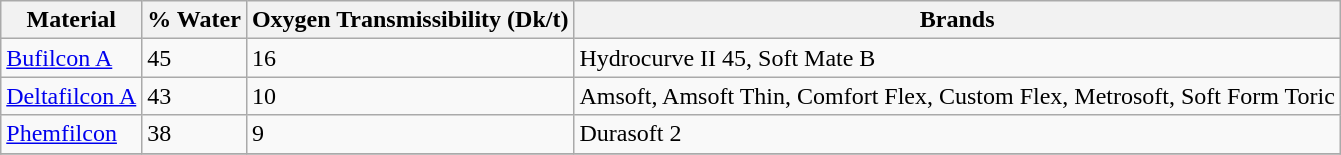<table class="wikitable sortable">
<tr>
<th>Material</th>
<th>% Water</th>
<th>Oxygen Transmissibility (Dk/t)</th>
<th>Brands</th>
</tr>
<tr>
<td><a href='#'>Bufilcon A</a></td>
<td>45</td>
<td>16</td>
<td>Hydrocurve II 45, Soft Mate B</td>
</tr>
<tr>
<td><a href='#'>Deltafilcon A</a></td>
<td>43</td>
<td>10</td>
<td>Amsoft, Amsoft Thin, Comfort Flex, Custom Flex, Metrosoft, Soft Form Toric</td>
</tr>
<tr>
<td><a href='#'>Phemfilcon</a></td>
<td>38</td>
<td>9</td>
<td>Durasoft 2</td>
</tr>
<tr>
</tr>
</table>
